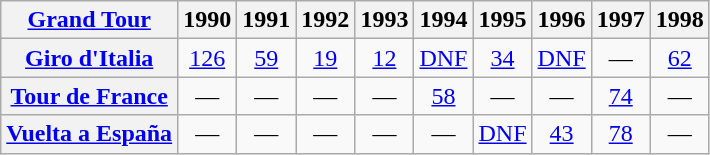<table class="wikitable plainrowheaders">
<tr>
<th scope="col"><a href='#'>Grand Tour</a></th>
<th scope="col">1990</th>
<th scope="col">1991</th>
<th scope="col">1992</th>
<th scope="col">1993</th>
<th scope="col">1994</th>
<th scope="col">1995</th>
<th scope="col">1996</th>
<th scope="col">1997</th>
<th scope="col">1998</th>
</tr>
<tr style="text-align:center;">
<th scope="row"> <a href='#'>Giro d'Italia</a></th>
<td><a href='#'>126</a></td>
<td><a href='#'>59</a></td>
<td><a href='#'>19</a></td>
<td><a href='#'>12</a></td>
<td><a href='#'>DNF</a></td>
<td><a href='#'>34</a></td>
<td><a href='#'>DNF</a></td>
<td>—</td>
<td><a href='#'>62</a></td>
</tr>
<tr style="text-align:center;">
<th scope="row"> <a href='#'>Tour de France</a></th>
<td>—</td>
<td>—</td>
<td>—</td>
<td>—</td>
<td><a href='#'>58</a></td>
<td>—</td>
<td>—</td>
<td><a href='#'>74</a></td>
<td>—</td>
</tr>
<tr style="text-align:center;">
<th scope="row"> <a href='#'>Vuelta a España</a></th>
<td>—</td>
<td>—</td>
<td>—</td>
<td>—</td>
<td>—</td>
<td><a href='#'>DNF</a></td>
<td><a href='#'>43</a></td>
<td><a href='#'>78</a></td>
<td>—</td>
</tr>
</table>
